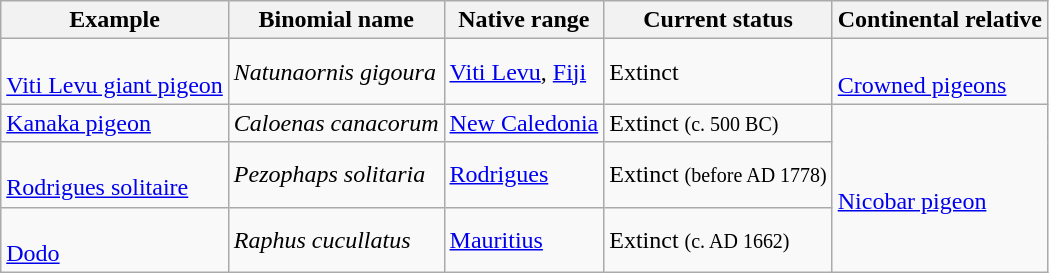<table class=wikitable>
<tr>
<th>Example</th>
<th>Binomial name</th>
<th>Native range</th>
<th>Current status</th>
<th>Continental relative</th>
</tr>
<tr>
<td><br><a href='#'>Viti Levu giant pigeon</a></td>
<td><em>Natunaornis gigoura</em></td>
<td><a href='#'>Viti Levu</a>, <a href='#'>Fiji</a></td>
<td>Extinct</td>
<td><br><a href='#'>Crowned pigeons</a></td>
</tr>
<tr>
<td><a href='#'>Kanaka pigeon</a></td>
<td><em>Caloenas canacorum</em></td>
<td><a href='#'>New Caledonia</a></td>
<td>Extinct <small>(c. 500 BC)</small></td>
<td rowspan="3"><br><a href='#'>Nicobar pigeon</a></td>
</tr>
<tr>
<td><br><a href='#'>Rodrigues solitaire</a></td>
<td><em>Pezophaps solitaria</em></td>
<td><a href='#'>Rodrigues</a></td>
<td>Extinct <small>(before AD 1778)</small></td>
</tr>
<tr>
<td><br><a href='#'>Dodo</a></td>
<td><em>Raphus cucullatus</em></td>
<td><a href='#'>Mauritius</a></td>
<td>Extinct <small>(c. AD 1662)</small></td>
</tr>
</table>
